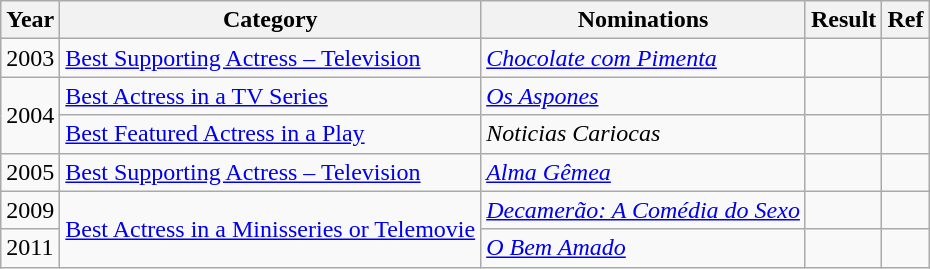<table class="wikitable">
<tr>
<th>Year</th>
<th>Category</th>
<th>Nominations</th>
<th>Result</th>
<th>Ref</th>
</tr>
<tr>
<td>2003</td>
<td><a href='#'>Best Supporting Actress – Television</a></td>
<td><em><a href='#'>Chocolate com Pimenta</a></em></td>
<td></td>
<td></td>
</tr>
<tr>
<td rowspan=2>2004</td>
<td><a href='#'>Best Actress in a TV Series</a></td>
<td><em><a href='#'>Os Aspones</a></em></td>
<td></td>
<td></td>
</tr>
<tr>
<td><a href='#'>Best Featured Actress in a Play</a></td>
<td><em>Noticias Cariocas</em></td>
<td></td>
<td></td>
</tr>
<tr>
<td>2005</td>
<td><a href='#'>Best Supporting Actress – Television</a></td>
<td><em><a href='#'>Alma Gêmea</a></em></td>
<td></td>
<td></td>
</tr>
<tr>
<td>2009</td>
<td rowspan=2><a href='#'>Best Actress in a Minisseries or Telemovie</a></td>
<td><em><a href='#'>Decamerão: A Comédia do Sexo</a></em></td>
<td></td>
<td></td>
</tr>
<tr>
<td>2011</td>
<td><em><a href='#'>O Bem Amado</a></em></td>
<td></td>
<td></td>
</tr>
</table>
